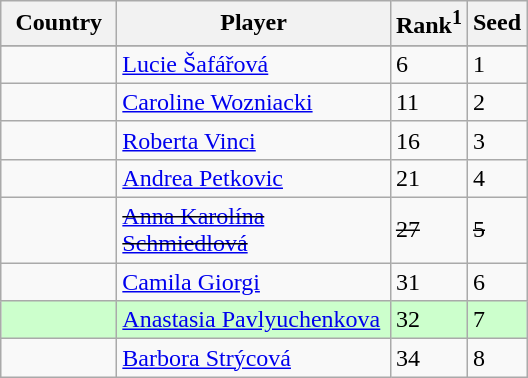<table class="sortable wikitable">
<tr>
<th width="70">Country</th>
<th width="175">Player</th>
<th>Rank<sup>1</sup></th>
<th>Seed</th>
</tr>
<tr style="background:#cfc;">
</tr>
<tr>
<td></td>
<td><a href='#'>Lucie Šafářová</a></td>
<td>6</td>
<td>1</td>
</tr>
<tr>
<td></td>
<td><a href='#'>Caroline Wozniacki</a></td>
<td>11</td>
<td>2</td>
</tr>
<tr>
<td></td>
<td><a href='#'>Roberta Vinci</a></td>
<td>16</td>
<td>3</td>
</tr>
<tr>
<td></td>
<td><a href='#'>Andrea Petkovic</a></td>
<td>21</td>
<td>4</td>
</tr>
<tr>
<td><s></s></td>
<td><s><a href='#'>Anna Karolína Schmiedlová</a></s></td>
<td><s>27</s></td>
<td><s>5</s></td>
</tr>
<tr>
<td></td>
<td><a href='#'>Camila Giorgi</a></td>
<td>31</td>
<td>6</td>
</tr>
<tr style="background:#cfc;">
<td></td>
<td><a href='#'>Anastasia Pavlyuchenkova</a></td>
<td>32</td>
<td>7</td>
</tr>
<tr>
<td></td>
<td><a href='#'>Barbora Strýcová</a></td>
<td>34</td>
<td>8</td>
</tr>
</table>
